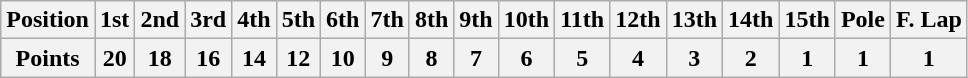<table class="wikitable">
<tr>
<th>Position</th>
<th>1st</th>
<th>2nd</th>
<th>3rd</th>
<th>4th</th>
<th>5th</th>
<th>6th</th>
<th>7th</th>
<th>8th</th>
<th>9th</th>
<th>10th</th>
<th>11th</th>
<th>12th</th>
<th>13th</th>
<th>14th</th>
<th>15th</th>
<th>Pole</th>
<th>F. Lap</th>
</tr>
<tr>
<th>Points</th>
<th>20</th>
<th>18</th>
<th>16</th>
<th>14</th>
<th>12</th>
<th>10</th>
<th>9</th>
<th>8</th>
<th>7</th>
<th>6</th>
<th>5</th>
<th>4</th>
<th>3</th>
<th>2</th>
<th>1</th>
<th>1</th>
<th>1</th>
</tr>
</table>
